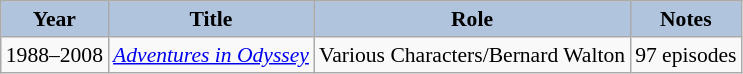<table class="wikitable" style="font-size:90%;">
<tr>
<th style="background:#B0C4DE;">Year</th>
<th style="background:#B0C4DE;">Title</th>
<th style="background:#B0C4DE;">Role</th>
<th style="background:#B0C4DE;">Notes</th>
</tr>
<tr>
<td>1988–2008</td>
<td><em><a href='#'>Adventures in Odyssey</a></em></td>
<td>Various Characters/Bernard Walton</td>
<td>97 episodes</td>
</tr>
</table>
